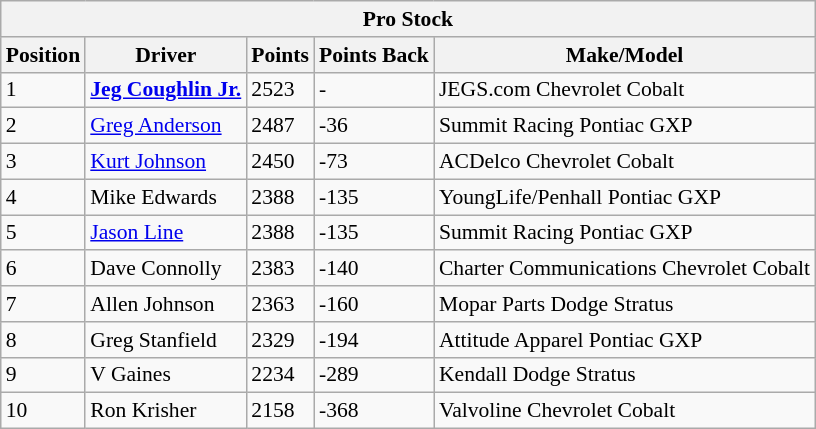<table class="wikitable" style="font-size:90%;">
<tr>
<th colspan="5">Pro Stock</th>
</tr>
<tr>
<th>Position</th>
<th>Driver</th>
<th>Points</th>
<th>Points Back</th>
<th>Make/Model</th>
</tr>
<tr>
<td>1</td>
<td><strong><a href='#'>Jeg Coughlin Jr.</a></strong></td>
<td>2523</td>
<td>-</td>
<td>JEGS.com Chevrolet Cobalt</td>
</tr>
<tr>
<td>2</td>
<td><a href='#'>Greg Anderson</a></td>
<td>2487</td>
<td>-36</td>
<td>Summit Racing Pontiac GXP</td>
</tr>
<tr>
<td>3</td>
<td><a href='#'>Kurt Johnson</a></td>
<td>2450</td>
<td>-73</td>
<td>ACDelco Chevrolet Cobalt</td>
</tr>
<tr>
<td>4</td>
<td>Mike Edwards</td>
<td>2388</td>
<td>-135</td>
<td>YoungLife/Penhall Pontiac GXP</td>
</tr>
<tr>
<td>5</td>
<td><a href='#'>Jason Line</a></td>
<td>2388</td>
<td>-135</td>
<td>Summit Racing Pontiac GXP</td>
</tr>
<tr>
<td>6</td>
<td>Dave Connolly</td>
<td>2383</td>
<td>-140</td>
<td>Charter Communications Chevrolet Cobalt</td>
</tr>
<tr>
<td>7</td>
<td>Allen Johnson</td>
<td>2363</td>
<td>-160</td>
<td>Mopar Parts Dodge Stratus</td>
</tr>
<tr>
<td>8</td>
<td>Greg Stanfield</td>
<td>2329</td>
<td>-194</td>
<td>Attitude Apparel Pontiac GXP</td>
</tr>
<tr>
<td>9</td>
<td>V Gaines</td>
<td>2234</td>
<td>-289</td>
<td>Kendall Dodge Stratus</td>
</tr>
<tr>
<td>10</td>
<td>Ron Krisher</td>
<td>2158</td>
<td>-368</td>
<td>Valvoline Chevrolet Cobalt</td>
</tr>
</table>
